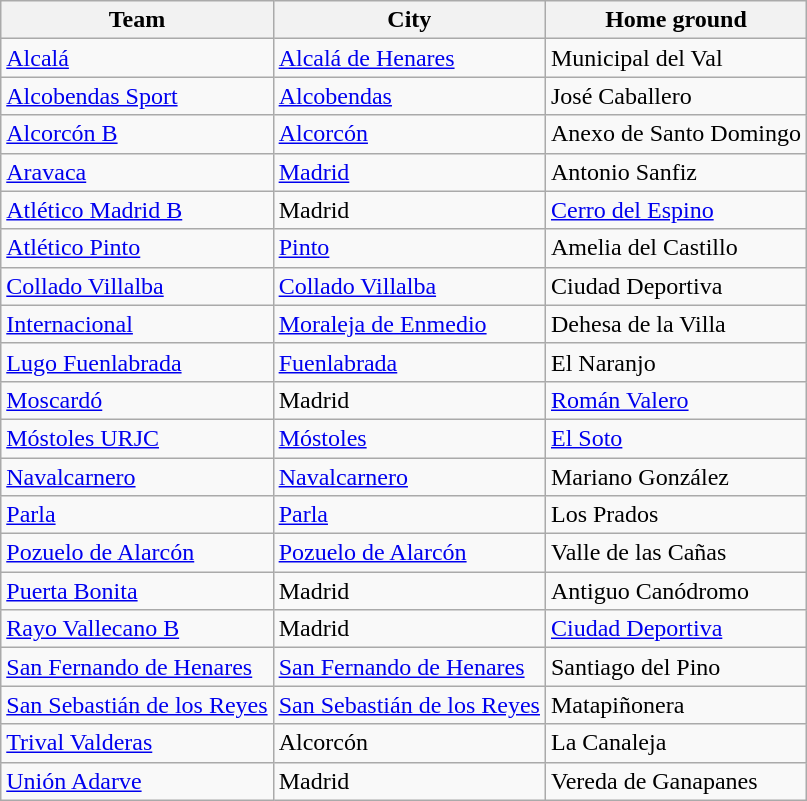<table class="wikitable sortable">
<tr>
<th>Team</th>
<th>City</th>
<th>Home ground</th>
</tr>
<tr>
<td><a href='#'>Alcalá</a></td>
<td><a href='#'>Alcalá de Henares</a></td>
<td>Municipal del Val</td>
</tr>
<tr>
<td><a href='#'>Alcobendas Sport</a></td>
<td><a href='#'>Alcobendas</a></td>
<td>José Caballero</td>
</tr>
<tr>
<td><a href='#'>Alcorcón B</a></td>
<td><a href='#'>Alcorcón</a></td>
<td>Anexo de Santo Domingo</td>
</tr>
<tr>
<td><a href='#'>Aravaca</a></td>
<td><a href='#'>Madrid</a></td>
<td>Antonio Sanfiz</td>
</tr>
<tr>
<td><a href='#'>Atlético Madrid B</a></td>
<td>Madrid</td>
<td><a href='#'>Cerro del Espino</a></td>
</tr>
<tr>
<td><a href='#'>Atlético Pinto</a></td>
<td><a href='#'>Pinto</a></td>
<td>Amelia del Castillo</td>
</tr>
<tr>
<td><a href='#'>Collado Villalba</a></td>
<td><a href='#'>Collado Villalba</a></td>
<td>Ciudad Deportiva</td>
</tr>
<tr>
<td><a href='#'>Internacional</a></td>
<td><a href='#'>Moraleja de Enmedio</a></td>
<td>Dehesa de la Villa</td>
</tr>
<tr>
<td><a href='#'>Lugo Fuenlabrada</a></td>
<td><a href='#'>Fuenlabrada</a></td>
<td>El Naranjo</td>
</tr>
<tr>
<td><a href='#'>Moscardó</a></td>
<td>Madrid</td>
<td><a href='#'>Román Valero</a></td>
</tr>
<tr>
<td><a href='#'>Móstoles URJC</a></td>
<td><a href='#'>Móstoles</a></td>
<td><a href='#'>El Soto</a></td>
</tr>
<tr>
<td><a href='#'>Navalcarnero</a></td>
<td><a href='#'>Navalcarnero</a></td>
<td>Mariano González</td>
</tr>
<tr>
<td><a href='#'>Parla</a></td>
<td><a href='#'>Parla</a></td>
<td>Los Prados</td>
</tr>
<tr>
<td><a href='#'>Pozuelo de Alarcón</a></td>
<td><a href='#'>Pozuelo de Alarcón</a></td>
<td>Valle de las Cañas</td>
</tr>
<tr>
<td><a href='#'>Puerta Bonita</a></td>
<td>Madrid</td>
<td>Antiguo Canódromo</td>
</tr>
<tr>
<td><a href='#'>Rayo Vallecano B</a></td>
<td>Madrid</td>
<td><a href='#'>Ciudad Deportiva</a></td>
</tr>
<tr>
<td><a href='#'>San Fernando de Henares</a></td>
<td><a href='#'>San Fernando de Henares</a></td>
<td>Santiago del Pino</td>
</tr>
<tr>
<td><a href='#'>San Sebastián de los Reyes</a></td>
<td><a href='#'>San Sebastián de los Reyes</a></td>
<td>Matapiñonera</td>
</tr>
<tr>
<td><a href='#'>Trival Valderas</a></td>
<td>Alcorcón</td>
<td>La Canaleja</td>
</tr>
<tr>
<td><a href='#'>Unión Adarve</a></td>
<td>Madrid</td>
<td>Vereda de Ganapanes</td>
</tr>
</table>
